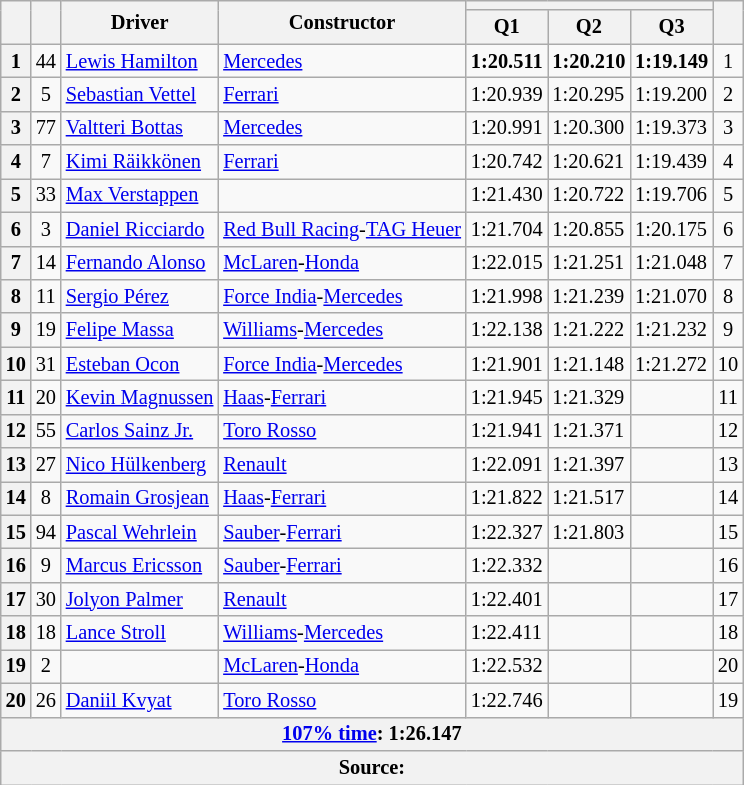<table class="wikitable sortable" style="font-size:85%">
<tr>
<th rowspan=2></th>
<th rowspan=2></th>
<th rowspan=2>Driver</th>
<th rowspan=2>Constructor</th>
<th colspan=3></th>
<th rowspan=2></th>
</tr>
<tr>
<th>Q1</th>
<th>Q2</th>
<th>Q3</th>
</tr>
<tr>
<th>1</th>
<td align="center">44</td>
<td> <a href='#'>Lewis Hamilton</a></td>
<td><a href='#'>Mercedes</a></td>
<td><strong>1:20.511</strong></td>
<td><strong>1:20.210</strong></td>
<td><strong>1:19.149</strong></td>
<td align="center">1</td>
</tr>
<tr>
<th>2</th>
<td align="center">5</td>
<td> <a href='#'>Sebastian Vettel</a></td>
<td><a href='#'>Ferrari</a></td>
<td>1:20.939</td>
<td>1:20.295</td>
<td>1:19.200</td>
<td align="center">2</td>
</tr>
<tr>
<th>3</th>
<td align="center">77</td>
<td> <a href='#'>Valtteri Bottas</a></td>
<td><a href='#'>Mercedes</a></td>
<td>1:20.991</td>
<td>1:20.300</td>
<td>1:19.373</td>
<td align="center">3</td>
</tr>
<tr>
<th>4</th>
<td align="center">7</td>
<td> <a href='#'>Kimi Räikkönen</a></td>
<td><a href='#'>Ferrari</a></td>
<td>1:20.742</td>
<td>1:20.621</td>
<td>1:19.439</td>
<td align="center">4</td>
</tr>
<tr>
<th>5</th>
<td align="center">33</td>
<td> <a href='#'>Max Verstappen</a></td>
<td></td>
<td>1:21.430</td>
<td>1:20.722</td>
<td>1:19.706</td>
<td align="center">5</td>
</tr>
<tr>
<th>6</th>
<td align="center">3</td>
<td> <a href='#'>Daniel Ricciardo</a></td>
<td><a href='#'>Red Bull Racing</a>-<a href='#'>TAG Heuer</a></td>
<td>1:21.704</td>
<td>1:20.855</td>
<td>1:20.175</td>
<td align="center">6</td>
</tr>
<tr>
<th>7</th>
<td align="center">14</td>
<td> <a href='#'>Fernando Alonso</a></td>
<td><a href='#'>McLaren</a>-<a href='#'>Honda</a></td>
<td>1:22.015</td>
<td>1:21.251</td>
<td>1:21.048</td>
<td align="center">7</td>
</tr>
<tr>
<th>8</th>
<td align="center">11</td>
<td> <a href='#'>Sergio Pérez</a></td>
<td><a href='#'>Force India</a>-<a href='#'>Mercedes</a></td>
<td>1:21.998</td>
<td>1:21.239</td>
<td>1:21.070</td>
<td align="center">8</td>
</tr>
<tr>
<th>9</th>
<td align="center">19</td>
<td> <a href='#'>Felipe Massa</a></td>
<td><a href='#'>Williams</a>-<a href='#'>Mercedes</a></td>
<td>1:22.138</td>
<td>1:21.222</td>
<td>1:21.232</td>
<td align="center">9</td>
</tr>
<tr>
<th>10</th>
<td align="center">31</td>
<td> <a href='#'>Esteban Ocon</a></td>
<td><a href='#'>Force India</a>-<a href='#'>Mercedes</a></td>
<td>1:21.901</td>
<td>1:21.148</td>
<td>1:21.272</td>
<td align="center">10</td>
</tr>
<tr>
<th>11</th>
<td align="center">20</td>
<td> <a href='#'>Kevin Magnussen</a></td>
<td><a href='#'>Haas</a>-<a href='#'>Ferrari</a></td>
<td>1:21.945</td>
<td>1:21.329</td>
<td></td>
<td align="center">11</td>
</tr>
<tr>
<th>12</th>
<td align="center">55</td>
<td> <a href='#'>Carlos Sainz Jr.</a></td>
<td><a href='#'>Toro Rosso</a></td>
<td>1:21.941</td>
<td>1:21.371</td>
<td></td>
<td align="center">12</td>
</tr>
<tr>
<th>13</th>
<td align="center">27</td>
<td> <a href='#'>Nico Hülkenberg</a></td>
<td><a href='#'>Renault</a></td>
<td>1:22.091</td>
<td>1:21.397</td>
<td></td>
<td align="center">13</td>
</tr>
<tr>
<th>14</th>
<td align="center">8</td>
<td> <a href='#'>Romain Grosjean</a></td>
<td><a href='#'>Haas</a>-<a href='#'>Ferrari</a></td>
<td>1:21.822</td>
<td>1:21.517</td>
<td></td>
<td align="center">14</td>
</tr>
<tr>
<th>15</th>
<td align="center">94</td>
<td> <a href='#'>Pascal Wehrlein</a></td>
<td><a href='#'>Sauber</a>-<a href='#'>Ferrari</a></td>
<td>1:22.327</td>
<td>1:21.803</td>
<td></td>
<td align="center">15</td>
</tr>
<tr>
<th>16</th>
<td align="center">9</td>
<td> <a href='#'>Marcus Ericsson</a></td>
<td><a href='#'>Sauber</a>-<a href='#'>Ferrari</a></td>
<td>1:22.332</td>
<td></td>
<td></td>
<td align="center">16</td>
</tr>
<tr>
<th>17</th>
<td align="center">30</td>
<td> <a href='#'>Jolyon Palmer</a></td>
<td><a href='#'>Renault</a></td>
<td>1:22.401</td>
<td></td>
<td></td>
<td align="center">17</td>
</tr>
<tr>
<th>18</th>
<td align="center">18</td>
<td> <a href='#'>Lance Stroll</a></td>
<td><a href='#'>Williams</a>-<a href='#'>Mercedes</a></td>
<td>1:22.411</td>
<td></td>
<td></td>
<td align="center">18</td>
</tr>
<tr>
<th>19</th>
<td align="center">2</td>
<td></td>
<td><a href='#'>McLaren</a>-<a href='#'>Honda</a></td>
<td>1:22.532</td>
<td></td>
<td></td>
<td align="center">20</td>
</tr>
<tr>
<th>20</th>
<td align="center">26</td>
<td> <a href='#'>Daniil Kvyat</a></td>
<td><a href='#'>Toro Rosso</a></td>
<td>1:22.746</td>
<td></td>
<td></td>
<td align="center">19</td>
</tr>
<tr>
<th colspan="8"><a href='#'>107% time</a>: 1:26.147</th>
</tr>
<tr>
<th colspan="8">Source:</th>
</tr>
</table>
